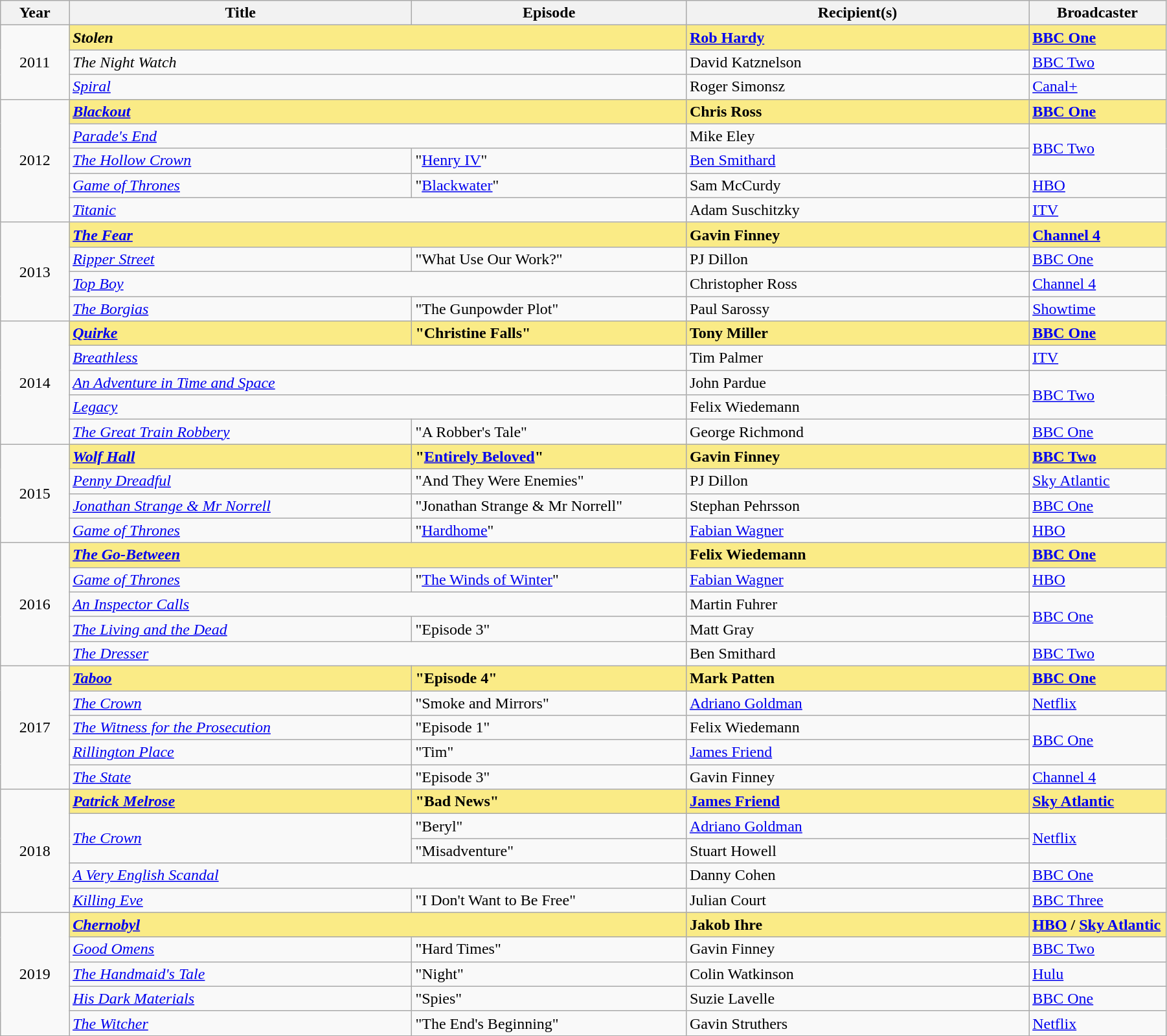<table class="wikitable" width="95%">
<tr>
<th width=5%>Year</th>
<th width=25%>Title</th>
<th width=20%>Episode</th>
<th width=25%><strong>Recipient(s)</strong></th>
<th width=10%><strong>Broadcaster</strong></th>
</tr>
<tr>
<td rowspan="3" style="text-align:center;">2011<br></td>
<td colspan="2" style="background:#FAEB86;"><strong><em>Stolen</em></strong></td>
<td style="background:#FAEB86;"><strong><a href='#'>Rob Hardy</a></strong></td>
<td style="background:#FAEB86;"><strong><a href='#'>BBC One</a></strong></td>
</tr>
<tr>
<td colspan="2"><em>The Night Watch</em></td>
<td>David Katznelson</td>
<td><a href='#'>BBC Two</a></td>
</tr>
<tr>
<td colspan="2"><em><a href='#'>Spiral</a></em></td>
<td>Roger Simonsz</td>
<td><a href='#'>Canal+</a></td>
</tr>
<tr>
<td rowspan="5" style="text-align:center;">2012</td>
<td colspan="2" style="background:#FAEB86;"><strong><em><a href='#'>Blackout</a></em></strong></td>
<td style="background:#FAEB86;"><strong>Chris Ross</strong></td>
<td style="background:#FAEB86;"><strong><a href='#'>BBC One</a></strong></td>
</tr>
<tr>
<td colspan="2"><em><a href='#'>Parade's End</a></em></td>
<td>Mike Eley</td>
<td rowspan="2"><a href='#'>BBC Two</a></td>
</tr>
<tr>
<td><em><a href='#'>The Hollow Crown</a></em></td>
<td>"<a href='#'>Henry IV</a>"</td>
<td><a href='#'>Ben Smithard</a></td>
</tr>
<tr>
<td><em><a href='#'>Game of Thrones</a></em></td>
<td>"<a href='#'>Blackwater</a>"</td>
<td>Sam McCurdy</td>
<td><a href='#'>HBO</a></td>
</tr>
<tr>
<td colspan="2"><em><a href='#'>Titanic</a></em></td>
<td>Adam Suschitzky</td>
<td><a href='#'>ITV</a></td>
</tr>
<tr>
<td rowspan="4" style="text-align:center;">2013<br></td>
<td colspan="2" style="background:#FAEB86;"><strong><em><a href='#'>The Fear</a></em></strong></td>
<td style="background:#FAEB86;"><strong>Gavin Finney</strong></td>
<td style="background:#FAEB86;"><strong><a href='#'>Channel 4</a></strong></td>
</tr>
<tr>
<td><em><a href='#'>Ripper Street</a></em></td>
<td>"What Use Our Work?"</td>
<td>PJ Dillon</td>
<td><a href='#'>BBC One</a></td>
</tr>
<tr>
<td colspan="2"><em><a href='#'>Top Boy</a></em></td>
<td>Christopher Ross</td>
<td><a href='#'>Channel 4</a></td>
</tr>
<tr>
<td><em><a href='#'>The Borgias</a></em></td>
<td>"The Gunpowder Plot"</td>
<td>Paul Sarossy</td>
<td><a href='#'>Showtime</a></td>
</tr>
<tr>
<td rowspan="5" style="text-align:center;">2014<br></td>
<td style="background:#FAEB86;"><strong><em><a href='#'>Quirke</a></em></strong></td>
<td style="background:#FAEB86;"><strong>"Christine Falls"</strong></td>
<td style="background:#FAEB86;"><strong>Tony Miller</strong></td>
<td style="background:#FAEB86;"><strong><a href='#'>BBC One</a></strong></td>
</tr>
<tr>
<td colspan="2"><em><a href='#'>Breathless</a></em></td>
<td>Tim Palmer</td>
<td><a href='#'>ITV</a></td>
</tr>
<tr>
<td colspan="2"><em><a href='#'>An Adventure in Time and Space</a></em></td>
<td>John Pardue</td>
<td rowspan="2"><a href='#'>BBC Two</a></td>
</tr>
<tr>
<td colspan="2"><em><a href='#'>Legacy</a></em></td>
<td>Felix Wiedemann</td>
</tr>
<tr>
<td><em><a href='#'>The Great Train Robbery</a></em></td>
<td>"A Robber's Tale"</td>
<td>George Richmond</td>
<td><a href='#'>BBC One</a></td>
</tr>
<tr>
<td rowspan="4" style="text-align:center;">2015</td>
<td style="background:#FAEB86;"><strong><em><a href='#'>Wolf Hall</a></em></strong></td>
<td style="background:#FAEB86;"><strong>"<a href='#'>Entirely Beloved</a>"</strong></td>
<td style="background:#FAEB86;"><strong>Gavin Finney</strong></td>
<td style="background:#FAEB86;"><strong><a href='#'>BBC Two</a></strong></td>
</tr>
<tr>
<td><em><a href='#'>Penny Dreadful</a></em></td>
<td>"And They Were Enemies"</td>
<td>PJ Dillon</td>
<td><a href='#'>Sky Atlantic</a></td>
</tr>
<tr>
<td><em><a href='#'>Jonathan Strange & Mr Norrell</a></em></td>
<td>"Jonathan Strange & Mr Norrell"</td>
<td>Stephan Pehrsson</td>
<td><a href='#'>BBC One</a></td>
</tr>
<tr>
<td><em><a href='#'>Game of Thrones</a></em></td>
<td>"<a href='#'>Hardhome</a>"</td>
<td><a href='#'>Fabian Wagner</a></td>
<td><a href='#'>HBO</a></td>
</tr>
<tr>
<td rowspan="5" style="text-align:center;">2016<br></td>
<td colspan="2" style="background:#FAEB86;"><strong><em><a href='#'>The Go-Between</a></em></strong></td>
<td style="background:#FAEB86;"><strong>Felix Wiedemann</strong></td>
<td style="background:#FAEB86;"><strong><a href='#'>BBC One</a></strong></td>
</tr>
<tr>
<td><em><a href='#'>Game of Thrones</a></em></td>
<td>"<a href='#'>The Winds of Winter</a>"</td>
<td><a href='#'>Fabian Wagner</a></td>
<td><a href='#'>HBO</a></td>
</tr>
<tr>
<td colspan="2"><em><a href='#'>An Inspector Calls</a></em></td>
<td>Martin Fuhrer</td>
<td rowspan="2"><a href='#'>BBC One</a></td>
</tr>
<tr>
<td><em><a href='#'>The Living and the Dead</a></em></td>
<td>"Episode 3"</td>
<td>Matt Gray</td>
</tr>
<tr>
<td colspan="2"><em><a href='#'>The Dresser</a></em></td>
<td>Ben Smithard</td>
<td><a href='#'>BBC Two</a></td>
</tr>
<tr>
<td rowspan="5" style="text-align:center">2017<br></td>
<td style="background:#FAEB86;"><strong><em><a href='#'>Taboo</a></em></strong></td>
<td style="background:#FAEB86;"><strong>"Episode 4"</strong></td>
<td style="background:#FAEB86;"><strong>Mark Patten</strong></td>
<td style="background:#FAEB86;"><strong><a href='#'>BBC One</a></strong></td>
</tr>
<tr>
<td><em><a href='#'>The Crown</a></em></td>
<td>"Smoke and Mirrors"</td>
<td><a href='#'>Adriano Goldman</a></td>
<td><a href='#'>Netflix</a></td>
</tr>
<tr>
<td><em><a href='#'>The Witness for the Prosecution</a></em></td>
<td>"Episode 1"</td>
<td>Felix Wiedemann</td>
<td rowspan="2"><a href='#'>BBC One</a></td>
</tr>
<tr>
<td><em><a href='#'>Rillington Place</a></em></td>
<td>"Tim"</td>
<td><a href='#'>James Friend</a></td>
</tr>
<tr>
<td><em><a href='#'>The State</a></em></td>
<td>"Episode 3"</td>
<td>Gavin Finney</td>
<td><a href='#'>Channel 4</a></td>
</tr>
<tr>
<td rowspan="5" style="text-align:center;">2018</td>
<td style="background:#FAEB86;"><strong><em><a href='#'>Patrick Melrose</a></em></strong></td>
<td style="background:#FAEB86;"><strong>"Bad News"</strong></td>
<td style="background:#FAEB86;"><strong><a href='#'>James Friend</a></strong></td>
<td style="background:#FAEB86;"><strong><a href='#'>Sky Atlantic</a></strong></td>
</tr>
<tr>
<td rowspan="2"><em><a href='#'>The Crown</a></em></td>
<td>"Beryl"</td>
<td><a href='#'>Adriano Goldman</a></td>
<td rowspan="2"><a href='#'>Netflix</a></td>
</tr>
<tr>
<td>"Misadventure"</td>
<td>Stuart Howell</td>
</tr>
<tr>
<td colspan="2"><em><a href='#'>A Very English Scandal</a></em></td>
<td>Danny Cohen</td>
<td><a href='#'>BBC One</a></td>
</tr>
<tr>
<td><em><a href='#'>Killing Eve</a></em></td>
<td>"I Don't Want to Be Free"</td>
<td>Julian Court</td>
<td><a href='#'>BBC Three</a></td>
</tr>
<tr>
<td rowspan="5" style="text-align:center;">2019<br></td>
<td colspan="2" style="background:#FAEB86;"><strong><em><a href='#'>Chernobyl</a></em></strong></td>
<td style="background:#FAEB86;"><strong>Jakob Ihre</strong></td>
<td style="background:#FAEB86;"><strong><a href='#'>HBO</a> / <a href='#'>Sky Atlantic</a></strong></td>
</tr>
<tr>
<td><em><a href='#'>Good Omens</a></em></td>
<td>"Hard Times"</td>
<td>Gavin Finney</td>
<td><a href='#'>BBC Two</a></td>
</tr>
<tr>
<td><em><a href='#'>The Handmaid's Tale</a></em></td>
<td>"Night"</td>
<td>Colin Watkinson</td>
<td><a href='#'>Hulu</a></td>
</tr>
<tr>
<td><em><a href='#'>His Dark Materials</a></em></td>
<td>"Spies"</td>
<td>Suzie Lavelle</td>
<td><a href='#'>BBC One</a></td>
</tr>
<tr>
<td><em><a href='#'>The Witcher</a></em></td>
<td>"The End's Beginning"</td>
<td>Gavin Struthers</td>
<td><a href='#'>Netflix</a></td>
</tr>
<tr>
</tr>
</table>
